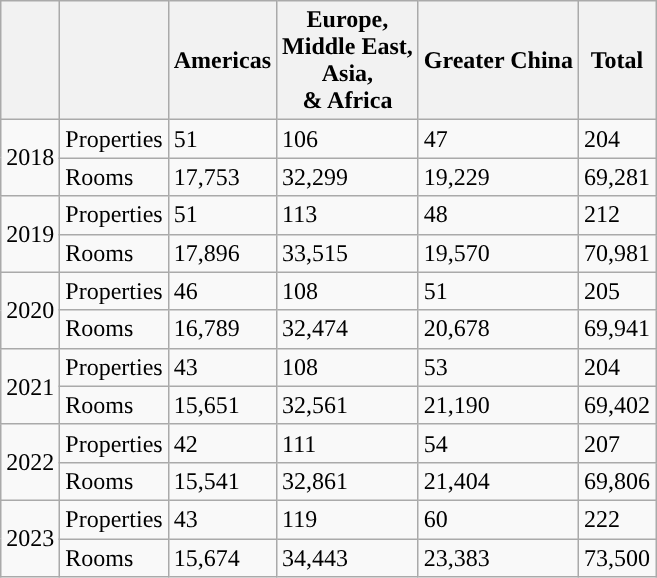<table class="wikitable">
<tr>
<th class="unsortable"></th>
<th></th>
<th>Americas</th>
<th>Europe,<br>Middle East,<br>Asia,<br>& Africa</th>
<th>Greater China</th>
<th>Total</th>
</tr>
<tr>
<td rowspan=2>2018</td>
<td>Properties</td>
<td>51</td>
<td>106</td>
<td>47</td>
<td>204</td>
</tr>
<tr>
<td>Rooms</td>
<td>17,753</td>
<td>32,299</td>
<td>19,229</td>
<td>69,281</td>
</tr>
<tr>
<td rowspan=2>2019</td>
<td>Properties</td>
<td>51</td>
<td>113</td>
<td>48</td>
<td>212</td>
</tr>
<tr>
<td>Rooms</td>
<td>17,896</td>
<td>33,515</td>
<td>19,570</td>
<td>70,981</td>
</tr>
<tr>
<td rowspan=2>2020</td>
<td>Properties</td>
<td>46</td>
<td>108</td>
<td>51</td>
<td>205</td>
</tr>
<tr>
<td>Rooms</td>
<td>16,789</td>
<td>32,474</td>
<td>20,678</td>
<td>69,941</td>
</tr>
<tr>
<td rowspan=2>2021</td>
<td>Properties</td>
<td>43</td>
<td>108</td>
<td>53</td>
<td>204</td>
</tr>
<tr>
<td>Rooms</td>
<td>15,651</td>
<td>32,561</td>
<td>21,190</td>
<td>69,402</td>
</tr>
<tr>
<td rowspan=2>2022</td>
<td>Properties</td>
<td>42</td>
<td>111</td>
<td>54</td>
<td>207</td>
</tr>
<tr>
<td>Rooms</td>
<td>15,541</td>
<td>32,861</td>
<td>21,404</td>
<td>69,806</td>
</tr>
<tr>
<td rowspan=2>2023</td>
<td>Properties</td>
<td>43</td>
<td>119</td>
<td>60</td>
<td>222</td>
</tr>
<tr>
<td>Rooms</td>
<td>15,674</td>
<td>34,443</td>
<td>23,383</td>
<td>73,500</td>
</tr>
</table>
